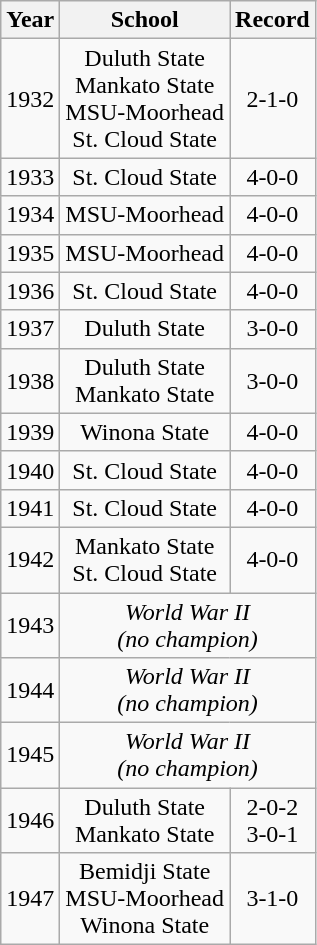<table class="wikitable" style="text-align:center">
<tr>
<th>Year</th>
<th>School</th>
<th>Record</th>
</tr>
<tr>
<td>1932</td>
<td>Duluth State<br>Mankato State<br>MSU-Moorhead<br>St. Cloud State</td>
<td>2-1-0</td>
</tr>
<tr>
<td>1933</td>
<td>St. Cloud State</td>
<td>4-0-0</td>
</tr>
<tr>
<td>1934</td>
<td>MSU-Moorhead</td>
<td>4-0-0</td>
</tr>
<tr>
<td>1935</td>
<td>MSU-Moorhead</td>
<td>4-0-0</td>
</tr>
<tr>
<td>1936</td>
<td>St. Cloud State</td>
<td>4-0-0</td>
</tr>
<tr>
<td>1937</td>
<td>Duluth State</td>
<td>3-0-0</td>
</tr>
<tr>
<td>1938</td>
<td>Duluth State<br>Mankato State</td>
<td>3-0-0</td>
</tr>
<tr>
<td>1939</td>
<td>Winona State</td>
<td>4-0-0</td>
</tr>
<tr>
<td>1940</td>
<td>St. Cloud State</td>
<td>4-0-0</td>
</tr>
<tr>
<td>1941</td>
<td>St. Cloud State</td>
<td>4-0-0</td>
</tr>
<tr>
<td>1942</td>
<td>Mankato State<br>St. Cloud State</td>
<td>4-0-0</td>
</tr>
<tr>
<td>1943</td>
<td colspan=2><em>World War II<br>(no champion)</em></td>
</tr>
<tr>
<td>1944</td>
<td colspan=2><em>World War II<br>(no champion)</em></td>
</tr>
<tr>
<td>1945</td>
<td colspan=2><em>World War II<br>(no champion)</em></td>
</tr>
<tr>
<td>1946</td>
<td>Duluth State<br>Mankato State</td>
<td>2-0-2<br>3-0-1</td>
</tr>
<tr>
<td>1947</td>
<td>Bemidji State<br>MSU-Moorhead<br>Winona State</td>
<td>3-1-0</td>
</tr>
</table>
